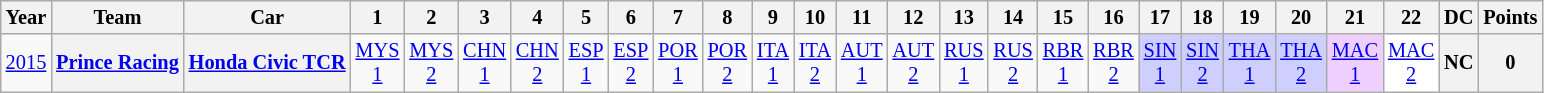<table class="wikitable" style="text-align:center; font-size:85%">
<tr>
<th>Year</th>
<th>Team</th>
<th>Car</th>
<th>1</th>
<th>2</th>
<th>3</th>
<th>4</th>
<th>5</th>
<th>6</th>
<th>7</th>
<th>8</th>
<th>9</th>
<th>10</th>
<th>11</th>
<th>12</th>
<th>13</th>
<th>14</th>
<th>15</th>
<th>16</th>
<th>17</th>
<th>18</th>
<th>19</th>
<th>20</th>
<th>21</th>
<th>22</th>
<th>DC</th>
<th>Points</th>
</tr>
<tr>
<td><a href='#'>2015</a></td>
<th><a href='#'>Prince Racing</a></th>
<th><a href='#'>Honda Civic TCR</a></th>
<td style="background:#;"><a href='#'>MYS<br>1</a></td>
<td style="background:#;"><a href='#'>MYS<br>2</a></td>
<td style="background:#;"><a href='#'>CHN<br>1</a></td>
<td style="background:#;"><a href='#'>CHN<br>2</a></td>
<td style="background:#;"><a href='#'>ESP<br>1</a></td>
<td style="background:#;"><a href='#'>ESP<br>2</a></td>
<td style="background:#;"><a href='#'>POR<br>1</a></td>
<td style="background:#;"><a href='#'>POR<br>2</a></td>
<td style="background:#;"><a href='#'>ITA<br>1</a></td>
<td style="background:#;"><a href='#'>ITA<br>2</a></td>
<td style="background:#;"><a href='#'>AUT<br>1</a></td>
<td style="background:#;"><a href='#'>AUT<br>2</a></td>
<td style="background:#;"><a href='#'>RUS<br>1</a></td>
<td style="background:#;"><a href='#'>RUS<br>2</a></td>
<td style="background:#;"><a href='#'>RBR<br>1</a></td>
<td style="background:#;"><a href='#'>RBR<br>2</a></td>
<td style="background:#CFCFFF;"><a href='#'>SIN<br>1</a><br></td>
<td style="background:#CFCFFF;"><a href='#'>SIN<br>2</a><br></td>
<td style="background:#CFCFFF;"><a href='#'>THA<br>1</a><br></td>
<td style="background:#CFCFFF;"><a href='#'>THA<br>2</a><br></td>
<td style="background:#EFCFFF;"><a href='#'>MAC<br>1</a><br></td>
<td style="background:#FFFFFF;"><a href='#'>MAC<br>2</a><br></td>
<th>NC</th>
<th>0</th>
</tr>
</table>
